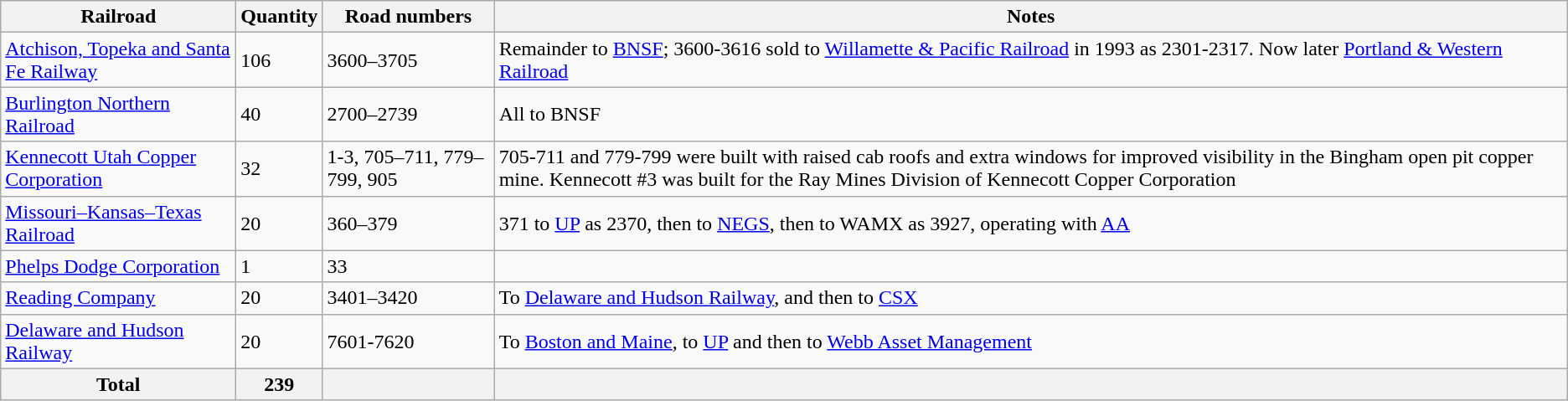<table class="wikitable">
<tr>
<th bgcolor=#C0C090>Railroad</th>
<th bgcolor=#C0C090>Quantity</th>
<th bgcolor=#C0C090>Road numbers</th>
<th bgcolor=#C0C090>Notes</th>
</tr>
<tr>
<td><a href='#'>Atchison, Topeka and Santa Fe Railway</a></td>
<td>106</td>
<td>3600–3705</td>
<td>Remainder to <a href='#'>BNSF</a>; 3600-3616 sold to <a href='#'>Willamette & Pacific Railroad</a> in 1993 as 2301-2317. Now later <a href='#'>Portland & Western Railroad</a></td>
</tr>
<tr>
<td><a href='#'>Burlington Northern Railroad</a></td>
<td>40</td>
<td>2700–2739</td>
<td>All to BNSF</td>
</tr>
<tr>
<td><a href='#'>Kennecott Utah Copper Corporation</a></td>
<td>32</td>
<td>1-3, 705–711, 779–799, 905</td>
<td>705-711 and 779-799 were built with raised cab roofs and extra windows for improved visibility in the Bingham open pit copper mine. Kennecott #3 was built for the Ray Mines Division of Kennecott Copper Corporation</td>
</tr>
<tr>
<td><a href='#'>Missouri–Kansas–Texas Railroad</a></td>
<td>20</td>
<td>360–379</td>
<td>371 to <a href='#'>UP</a> as 2370, then to <a href='#'>NEGS</a>, then to WAMX as 3927, operating with <a href='#'>AA</a></td>
</tr>
<tr>
<td><a href='#'>Phelps Dodge Corporation</a></td>
<td>1</td>
<td>33</td>
<td></td>
</tr>
<tr>
<td><a href='#'>Reading Company</a></td>
<td>20</td>
<td>3401–3420</td>
<td>To <a href='#'>Delaware and Hudson Railway</a>, and then to <a href='#'>CSX</a></td>
</tr>
<tr>
<td><a href='#'>Delaware and Hudson Railway</a></td>
<td>20</td>
<td>7601-7620</td>
<td>To <a href='#'>Boston and Maine</a>, to <a href='#'>UP</a> and then to <a href='#'>Webb Asset Management</a></td>
</tr>
<tr>
<th>Total</th>
<th>239</th>
<th></th>
<th></th>
</tr>
</table>
